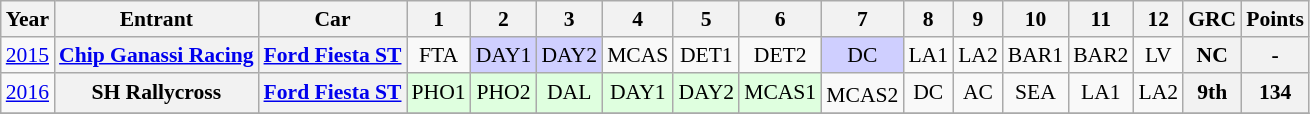<table class="wikitable" border="1" style="text-align:center; font-size:90%;">
<tr>
<th>Year</th>
<th>Entrant</th>
<th>Car</th>
<th>1</th>
<th>2</th>
<th>3</th>
<th>4</th>
<th>5</th>
<th>6</th>
<th>7</th>
<th>8</th>
<th>9</th>
<th>10</th>
<th>11</th>
<th>12</th>
<th>GRC</th>
<th>Points</th>
</tr>
<tr>
<td><a href='#'>2015</a></td>
<th><a href='#'>Chip Ganassi Racing</a></th>
<th><a href='#'>Ford Fiesta ST</a></th>
<td>FTA</td>
<td style="background:#CFCFFF;">DAY1<br></td>
<td style="background:#CFCFFF;">DAY2<br></td>
<td>MCAS</td>
<td>DET1</td>
<td>DET2</td>
<td style="background:#CFCFFF;">DC<br></td>
<td>LA1</td>
<td>LA2</td>
<td>BAR1</td>
<td>BAR2</td>
<td>LV</td>
<th>NC</th>
<th>-</th>
</tr>
<tr>
<td><a href='#'>2016</a></td>
<th>SH Rallycross</th>
<th><a href='#'>Ford Fiesta ST</a></th>
<td style="background:#DFFFDF;">PHO1<br></td>
<td style="background:#DFFFDF;">PHO2<br></td>
<td style="background:#DFFFDF;">DAL<br></td>
<td style="background:#DFFFDF;">DAY1<br></td>
<td style="background:#DFFFDF;">DAY2<br></td>
<td style="background:#DFFFDF;">MCAS1<br></td>
<td>MCAS2<sup></sup></td>
<td>DC</td>
<td>AC</td>
<td>SEA</td>
<td>LA1</td>
<td>LA2</td>
<th>9th</th>
<th>134</th>
</tr>
<tr>
</tr>
</table>
